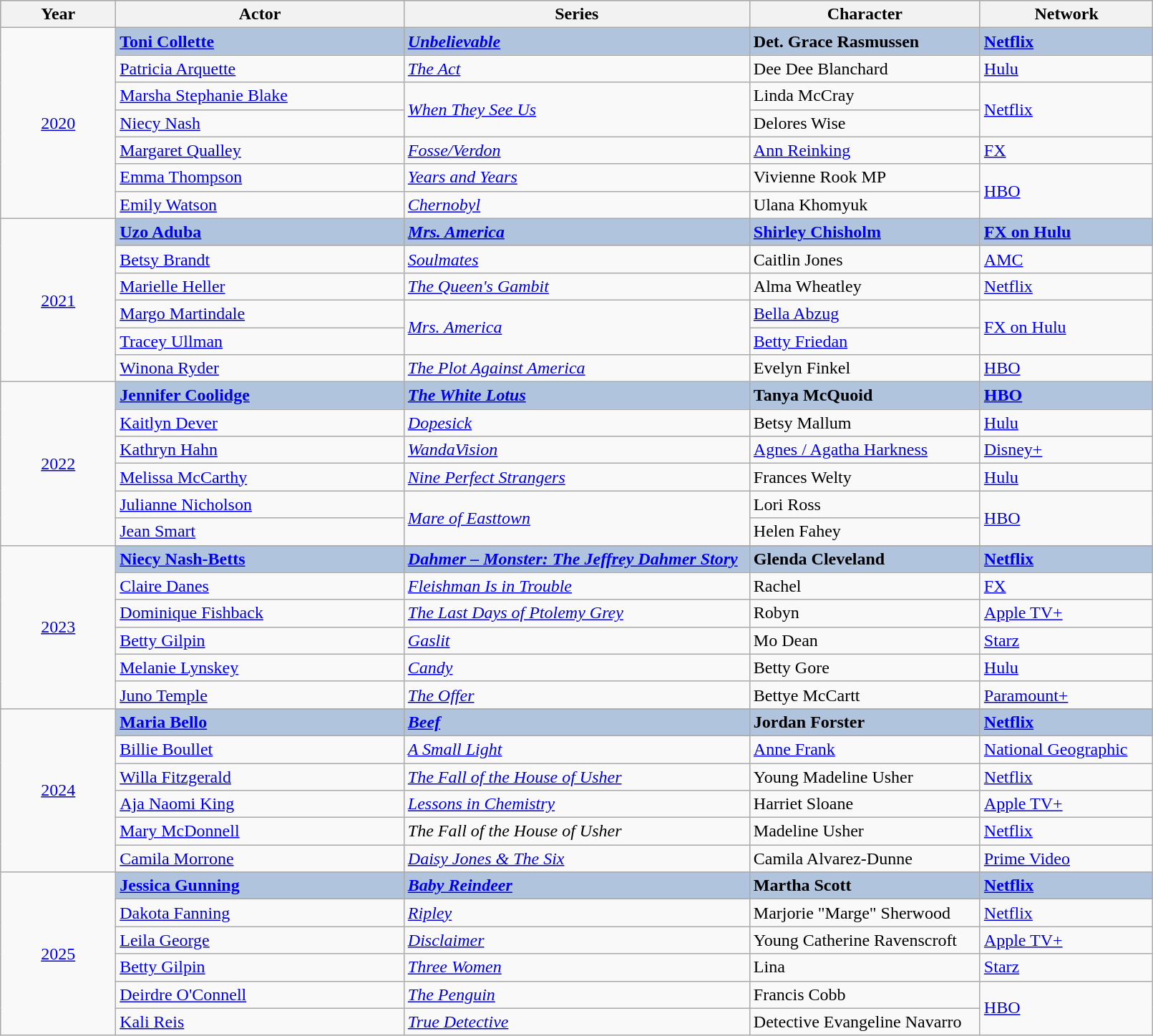<table class="wikitable" style="width:85%">
<tr style="background:#bebebe;">
<th style="width:10%;">Year</th>
<th style="wodth:25%;">Actor</th>
<th style="width:30%;">Series</th>
<th style="width:20%;">Character</th>
<th style="width:15%;">Network</th>
</tr>
<tr>
<td rowspan="7" style="text-align:center;"><a href='#'>2020</a><br></td>
<td style="background:#B0C4DE;"><strong><a href='#'>Toni Collette</a></strong></td>
<td style="background:#B0C4DE;"><strong><em><a href='#'>Unbelievable</a></em></strong></td>
<td style="background:#B0C4DE;"><strong>Det. Grace Rasmussen</strong></td>
<td style="background:#B0C4DE;"><strong><a href='#'>Netflix</a></strong></td>
</tr>
<tr>
<td><a href='#'>Patricia Arquette</a></td>
<td><em><a href='#'>The Act</a></em></td>
<td>Dee Dee Blanchard</td>
<td><a href='#'>Hulu</a></td>
</tr>
<tr>
<td><a href='#'>Marsha Stephanie Blake</a></td>
<td rowspan="2"><em><a href='#'>When They See Us</a></em></td>
<td>Linda McCray</td>
<td rowspan="2"><a href='#'>Netflix</a></td>
</tr>
<tr>
<td><a href='#'>Niecy Nash</a></td>
<td>Delores Wise</td>
</tr>
<tr>
<td><a href='#'>Margaret Qualley</a></td>
<td><em><a href='#'>Fosse/Verdon</a></em></td>
<td><a href='#'>Ann Reinking</a></td>
<td><a href='#'>FX</a></td>
</tr>
<tr>
<td><a href='#'>Emma Thompson</a></td>
<td><em><a href='#'>Years and Years</a></em></td>
<td>Vivienne Rook MP</td>
<td rowspan="2"><a href='#'>HBO</a></td>
</tr>
<tr>
<td><a href='#'>Emily Watson</a></td>
<td><em><a href='#'>Chernobyl</a></em></td>
<td>Ulana Khomyuk</td>
</tr>
<tr>
<td rowspan="6" style="text-align:center;"><a href='#'>2021</a><br></td>
<td style="background:#B0C4DE;"><strong><a href='#'>Uzo Aduba</a></strong></td>
<td style="background:#B0C4DE;"><strong><em><a href='#'>Mrs. America</a></em></strong></td>
<td style="background:#B0C4DE;"><strong><a href='#'>Shirley Chisholm</a></strong></td>
<td style="background:#B0C4DE;"><strong><a href='#'>FX on Hulu</a></strong></td>
</tr>
<tr>
<td><a href='#'>Betsy Brandt</a></td>
<td><em><a href='#'>Soulmates</a></em></td>
<td>Caitlin Jones</td>
<td><a href='#'>AMC</a></td>
</tr>
<tr>
<td><a href='#'>Marielle Heller</a></td>
<td><em><a href='#'>The Queen's Gambit</a></em></td>
<td>Alma Wheatley</td>
<td><a href='#'>Netflix</a></td>
</tr>
<tr>
<td><a href='#'>Margo Martindale</a></td>
<td rowspan="2"><em><a href='#'>Mrs. America</a></em></td>
<td><a href='#'>Bella Abzug</a></td>
<td rowspan="2"><a href='#'>FX on Hulu</a></td>
</tr>
<tr>
<td><a href='#'>Tracey Ullman</a></td>
<td><a href='#'>Betty Friedan</a></td>
</tr>
<tr>
<td><a href='#'>Winona Ryder</a></td>
<td><em><a href='#'>The Plot Against America</a></em></td>
<td>Evelyn Finkel</td>
<td><a href='#'>HBO</a></td>
</tr>
<tr>
<td rowspan="6" style="text-align:center;"><a href='#'>2022</a><br></td>
<td style="background:#B0C4DE;"><strong><a href='#'>Jennifer Coolidge</a></strong></td>
<td style="background:#B0C4DE;"><strong><em><a href='#'>The White Lotus</a></em></strong></td>
<td style="background:#B0C4DE;"><strong>Tanya McQuoid</strong></td>
<td style="background:#B0C4DE;"><strong><a href='#'>HBO</a></strong></td>
</tr>
<tr>
<td><a href='#'>Kaitlyn Dever</a></td>
<td><em><a href='#'>Dopesick</a></em></td>
<td>Betsy Mallum</td>
<td><a href='#'>Hulu</a></td>
</tr>
<tr>
<td><a href='#'>Kathryn Hahn</a></td>
<td><em><a href='#'>WandaVision</a></em></td>
<td><a href='#'>Agnes / Agatha Harkness</a></td>
<td><a href='#'>Disney+</a></td>
</tr>
<tr>
<td><a href='#'>Melissa McCarthy</a></td>
<td><em><a href='#'>Nine Perfect Strangers</a></em></td>
<td>Frances Welty</td>
<td><a href='#'>Hulu</a></td>
</tr>
<tr>
<td><a href='#'>Julianne Nicholson</a></td>
<td rowspan="2"><em><a href='#'>Mare of Easttown</a></em></td>
<td>Lori Ross</td>
<td rowspan="2"><a href='#'>HBO</a></td>
</tr>
<tr>
<td><a href='#'>Jean Smart</a></td>
<td>Helen Fahey</td>
</tr>
<tr>
<td rowspan="7" style="text-align:center;"><a href='#'>2023</a><br></td>
</tr>
<tr style="background:#B0C4DE;">
<td><strong><a href='#'>Niecy Nash-Betts</a></strong></td>
<td><strong><em><a href='#'>Dahmer – Monster: The Jeffrey Dahmer Story</a></em></strong></td>
<td><strong>Glenda Cleveland</strong></td>
<td><strong><a href='#'>Netflix</a></strong></td>
</tr>
<tr>
<td><a href='#'>Claire Danes</a></td>
<td><em><a href='#'>Fleishman Is in Trouble</a></em></td>
<td>Rachel</td>
<td><a href='#'>FX</a></td>
</tr>
<tr>
<td><a href='#'>Dominique Fishback</a></td>
<td><em><a href='#'>The Last Days of Ptolemy Grey</a></em></td>
<td>Robyn</td>
<td><a href='#'>Apple TV+</a></td>
</tr>
<tr>
<td><a href='#'>Betty Gilpin</a></td>
<td><em><a href='#'>Gaslit</a></em></td>
<td>Mo Dean</td>
<td><a href='#'>Starz</a></td>
</tr>
<tr>
<td><a href='#'>Melanie Lynskey</a></td>
<td><em><a href='#'>Candy</a></em></td>
<td>Betty Gore</td>
<td><a href='#'>Hulu</a></td>
</tr>
<tr>
<td><a href='#'>Juno Temple</a></td>
<td><em><a href='#'>The Offer</a></em></td>
<td>Bettye McCartt</td>
<td><a href='#'>Paramount+</a></td>
</tr>
<tr>
<td rowspan="7" style="text-align:center;"><a href='#'>2024</a><br></td>
</tr>
<tr style="background:#B0C4DE;">
<td><strong><a href='#'>Maria Bello</a></strong></td>
<td><strong><em><a href='#'>Beef</a></em></strong></td>
<td><strong>Jordan Forster</strong></td>
<td><strong><a href='#'>Netflix</a></strong></td>
</tr>
<tr>
<td><a href='#'>Billie Boullet</a></td>
<td><em><a href='#'>A Small Light</a></em></td>
<td><a href='#'>Anne Frank</a></td>
<td><a href='#'>National Geographic</a></td>
</tr>
<tr>
<td><a href='#'>Willa Fitzgerald</a></td>
<td><em><a href='#'>The Fall of the House of Usher</a></em></td>
<td>Young Madeline Usher</td>
<td><a href='#'>Netflix</a></td>
</tr>
<tr>
<td><a href='#'>Aja Naomi King</a></td>
<td><em><a href='#'>Lessons in Chemistry</a></em></td>
<td>Harriet Sloane</td>
<td><a href='#'>Apple TV+</a></td>
</tr>
<tr>
<td><a href='#'>Mary McDonnell</a></td>
<td><em>The Fall of the House of Usher</em></td>
<td>Madeline Usher</td>
<td><a href='#'>Netflix</a></td>
</tr>
<tr>
<td><a href='#'>Camila Morrone</a></td>
<td><em><a href='#'>Daisy Jones & The Six</a></em></td>
<td>Camila Alvarez-Dunne</td>
<td><a href='#'>Prime Video</a></td>
</tr>
<tr>
<td rowspan="7" style="text-align:center;"><a href='#'>2025</a><br></td>
</tr>
<tr style="background:#B0C4DE;">
<td><strong><a href='#'>Jessica Gunning</a></strong></td>
<td><strong><em><a href='#'>Baby Reindeer</a></em></strong></td>
<td><strong>Martha Scott</strong></td>
<td><strong><a href='#'>Netflix</a></strong></td>
</tr>
<tr>
<td><a href='#'>Dakota Fanning</a></td>
<td><em><a href='#'>Ripley</a></em></td>
<td>Marjorie "Marge" Sherwood</td>
<td><a href='#'>Netflix</a></td>
</tr>
<tr>
<td><a href='#'>Leila George</a></td>
<td><em><a href='#'>Disclaimer</a></em></td>
<td>Young Catherine Ravenscroft</td>
<td><a href='#'>Apple TV+</a></td>
</tr>
<tr>
<td><a href='#'>Betty Gilpin</a></td>
<td><em><a href='#'>Three Women</a></em></td>
<td>Lina</td>
<td><a href='#'>Starz</a></td>
</tr>
<tr>
<td><a href='#'>Deirdre O'Connell</a></td>
<td><em><a href='#'>The Penguin</a></em></td>
<td>Francis Cobb</td>
<td rowspan="2"><a href='#'>HBO</a></td>
</tr>
<tr>
<td><a href='#'>Kali Reis</a></td>
<td><em><a href='#'>True Detective</a></em></td>
<td>Detective Evangeline Navarro</td>
</tr>
</table>
